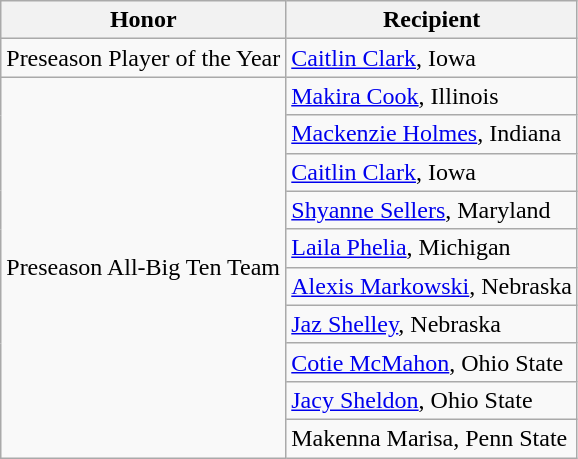<table class="wikitable" border="1">
<tr>
<th>Honor</th>
<th>Recipient</th>
</tr>
<tr>
<td>Preseason Player of the Year</td>
<td><a href='#'>Caitlin Clark</a>, Iowa</td>
</tr>
<tr>
<td rowspan="10" valign="middle">Preseason All-Big Ten Team</td>
<td><a href='#'>Makira Cook</a>, Illinois</td>
</tr>
<tr>
<td><a href='#'>Mackenzie Holmes</a>, Indiana</td>
</tr>
<tr>
<td><a href='#'>Caitlin Clark</a>, Iowa</td>
</tr>
<tr>
<td><a href='#'>Shyanne Sellers</a>, Maryland</td>
</tr>
<tr>
<td><a href='#'>Laila Phelia</a>, Michigan</td>
</tr>
<tr>
<td><a href='#'>Alexis Markowski</a>, Nebraska</td>
</tr>
<tr>
<td><a href='#'>Jaz Shelley</a>, Nebraska</td>
</tr>
<tr>
<td><a href='#'>Cotie McMahon</a>, Ohio State</td>
</tr>
<tr>
<td><a href='#'>Jacy Sheldon</a>, Ohio State</td>
</tr>
<tr>
<td>Makenna Marisa, Penn State</td>
</tr>
</table>
